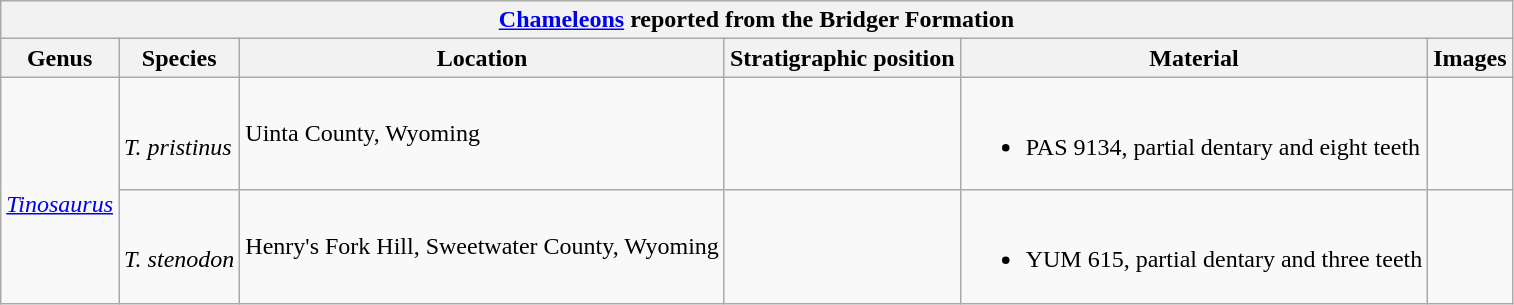<table class="wikitable sortable mw-collapsible">
<tr>
<th colspan="7" style="text-align:center;"><strong><a href='#'>Chameleons</a> reported from the Bridger Formation</strong></th>
</tr>
<tr>
<th>Genus</th>
<th>Species</th>
<th>Location</th>
<th>Stratigraphic position</th>
<th>Material</th>
<th>Images</th>
</tr>
<tr>
<td rowspan=2><br><em><a href='#'>Tinosaurus</a></em></td>
<td><br><em>T. pristinus</em></td>
<td>Uinta County, Wyoming</td>
<td></td>
<td><br><ul><li>PAS 9134, partial dentary and eight teeth</li></ul></td>
<td></td>
</tr>
<tr>
<td><br><em>T. stenodon</em></td>
<td>Henry's Fork Hill, Sweetwater County, Wyoming</td>
<td></td>
<td><br><ul><li>YUM 615, partial dentary and three teeth</li></ul></td>
<td></td>
</tr>
</table>
